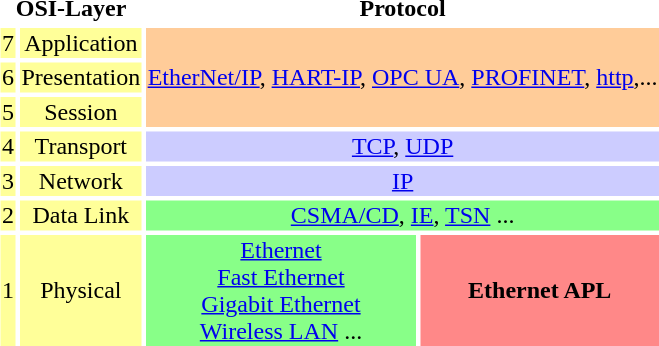<table border="0" cellspacing="3" style="text-align:center;">
<tr>
<th colspan="2">OSI-Layer</th>
<th colspan="4">Protocol</th>
</tr>
<tr>
<td bgcolor="#ffff99">7</td>
<td rowspan="1" bgcolor="#ffff99">Application</td>
<td rowspan="3" colspan="2" bgcolor="#ffcc99"><a href='#'>EtherNet/IP</a>, <a href='#'>HART-IP</a>, <a href='#'>OPC UA</a>, <a href='#'>PROFINET</a>, <a href='#'>http</a>,...</td>
</tr>
<tr>
<td bgcolor="#ffff99">6</td>
<td rowspan="1" bgcolor="#ffff99">Presentation</td>
</tr>
<tr>
<td bgcolor="#ffff99">5</td>
<td rowspan="1" bgcolor="#ffff99">Session</td>
</tr>
<tr>
<td bgcolor="#ffff99">4</td>
<td bgcolor="#ffff99">Transport</td>
<td colspan="2" bgcolor="#ccccff"><a href='#'>TCP</a>, <a href='#'>UDP</a></td>
</tr>
<tr>
<td bgcolor="#ffff99">3</td>
<td bgcolor="#ffff99">Network</td>
<td colspan="2" bgcolor="#ccccff"><a href='#'>IP</a></td>
</tr>
<tr>
<td bgcolor="#ffff99">2</td>
<td bgcolor="#ffff99">Data Link</td>
<td colspan="2" bgcolor="#88ff88"><a href='#'>CSMA/CD</a>, <a href='#'>IE</a>, <a href='#'>TSN</a> ...</td>
</tr>
<tr>
<td bgcolor="#ffff99">1</td>
<td bgcolor="#ffff99">Physical</td>
<td colspan="1" bgcolor="#88ff88"><a href='#'>Ethernet</a><br><a href='#'>Fast Ethernet</a><br><a href='#'>Gigabit Ethernet</a><br><a href='#'>Wireless LAN</a> ...</td>
<td colspan="1" bgcolor="#ff8888"><strong>Ethernet APL</strong></td>
</tr>
</table>
